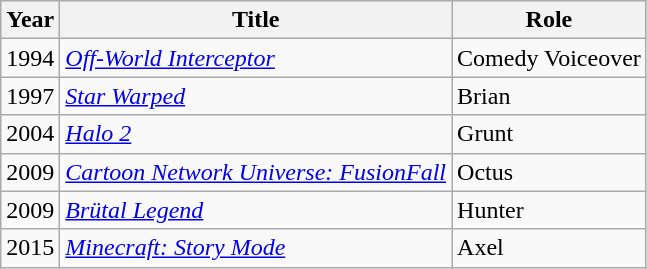<table class="wikitable sortable">
<tr>
<th>Year</th>
<th>Title</th>
<th>Role</th>
</tr>
<tr>
<td>1994</td>
<td><em><a href='#'>Off-World Interceptor</a></em></td>
<td>Comedy Voiceover</td>
</tr>
<tr>
<td>1997</td>
<td><em><a href='#'>Star Warped</a></em></td>
<td>Brian</td>
</tr>
<tr>
<td>2004</td>
<td><em><a href='#'>Halo 2</a></em></td>
<td>Grunt</td>
</tr>
<tr>
<td>2009</td>
<td><em><a href='#'>Cartoon Network Universe: FusionFall</a></em></td>
<td>Octus</td>
</tr>
<tr>
<td>2009</td>
<td><em><a href='#'>Brütal Legend</a></em></td>
<td>Hunter</td>
</tr>
<tr>
<td>2015</td>
<td><em><a href='#'>Minecraft: Story Mode</a></em></td>
<td>Axel</td>
</tr>
</table>
